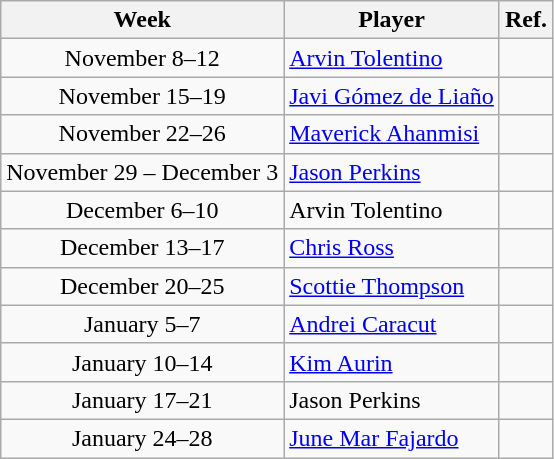<table class="wikitable">
<tr>
<th>Week</th>
<th>Player</th>
<th>Ref.</th>
</tr>
<tr>
<td align=center>November 8–12</td>
<td><a href='#'>Arvin Tolentino</a> </td>
<td align=center></td>
</tr>
<tr>
<td align=center>November 15–19</td>
<td><a href='#'>Javi Gómez de Liaño</a> </td>
<td align=center></td>
</tr>
<tr>
<td align=center>November 22–26</td>
<td><a href='#'>Maverick Ahanmisi</a> </td>
<td align=center></td>
</tr>
<tr>
<td align=center>November 29 – December 3</td>
<td><a href='#'>Jason Perkins</a> </td>
<td align=center></td>
</tr>
<tr>
<td align=center>December 6–10</td>
<td>Arvin Tolentino </td>
<td align=center></td>
</tr>
<tr>
<td align=center>December 13–17</td>
<td><a href='#'>Chris Ross</a> </td>
<td align=center></td>
</tr>
<tr>
<td align=center>December 20–25</td>
<td><a href='#'>Scottie Thompson</a> </td>
<td align=center></td>
</tr>
<tr>
<td align=center>January 5–7</td>
<td><a href='#'>Andrei Caracut</a> </td>
<td align=center></td>
</tr>
<tr>
<td align=center>January 10–14</td>
<td><a href='#'>Kim Aurin</a> </td>
<td align=center></td>
</tr>
<tr>
<td align=center>January 17–21</td>
<td>Jason Perkins </td>
<td align=center></td>
</tr>
<tr>
<td align=center>January 24–28</td>
<td><a href='#'>June Mar Fajardo</a> </td>
<td align=center></td>
</tr>
</table>
